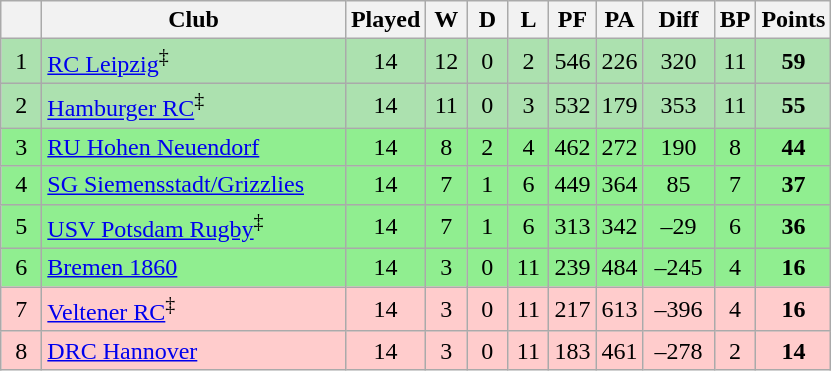<table class="wikitable" style="text-align: center;">
<tr>
<th bgcolor="#efefef" width="20"></th>
<th bgcolor="#efefef" width="195">Club</th>
<th bgcolor="#efefef" width="20">Played</th>
<th bgcolor="#efefef" width="20">W</th>
<th bgcolor="#efefef" width="20">D</th>
<th bgcolor="#efefef" width="20">L</th>
<th bgcolor="#efefef" width="20">PF</th>
<th bgcolor="#efefef" width="20">PA</th>
<th bgcolor="#efefef" width="40">Diff</th>
<th bgcolor="#efefef" width="20">BP</th>
<th bgcolor="#efefef" width="20">Points</th>
</tr>
<tr bgcolor=#ACE1AF align=center>
<td>1</td>
<td align=left><a href='#'>RC Leipzig</a><sup>‡</sup></td>
<td>14</td>
<td>12</td>
<td>0</td>
<td>2</td>
<td>546</td>
<td>226</td>
<td>320</td>
<td>11</td>
<td><strong>59</strong></td>
</tr>
<tr bgcolor=#ACE1AF align=center>
<td>2</td>
<td align=left><a href='#'>Hamburger RC</a><sup>‡</sup></td>
<td>14</td>
<td>11</td>
<td>0</td>
<td>3</td>
<td>532</td>
<td>179</td>
<td>353</td>
<td>11</td>
<td><strong>55</strong></td>
</tr>
<tr bgcolor="lightgreen" align=center>
<td>3</td>
<td align=left><a href='#'>RU Hohen Neuendorf</a></td>
<td>14</td>
<td>8</td>
<td>2</td>
<td>4</td>
<td>462</td>
<td>272</td>
<td>190</td>
<td>8</td>
<td><strong>44</strong></td>
</tr>
<tr bgcolor="lightgreen" align=center>
<td>4</td>
<td align=left><a href='#'>SG Siemensstadt/Grizzlies</a></td>
<td>14</td>
<td>7</td>
<td>1</td>
<td>6</td>
<td>449</td>
<td>364</td>
<td>85</td>
<td>7</td>
<td><strong>37</strong></td>
</tr>
<tr bgcolor="lightgreen" align=center>
<td>5</td>
<td align=left><a href='#'>USV Potsdam Rugby</a><sup>‡</sup></td>
<td>14</td>
<td>7</td>
<td>1</td>
<td>6</td>
<td>313</td>
<td>342</td>
<td>–29</td>
<td>6</td>
<td><strong>36</strong></td>
</tr>
<tr bgcolor="lightgreen" align=center>
<td>6</td>
<td align=left><a href='#'>Bremen 1860</a></td>
<td>14</td>
<td>3</td>
<td>0</td>
<td>11</td>
<td>239</td>
<td>484</td>
<td>–245</td>
<td>4</td>
<td><strong>16</strong></td>
</tr>
<tr bgcolor=#ffcccc align=center>
<td>7</td>
<td align=left><a href='#'>Veltener RC</a><sup>‡</sup></td>
<td>14</td>
<td>3</td>
<td>0</td>
<td>11</td>
<td>217</td>
<td>613</td>
<td>–396</td>
<td>4</td>
<td><strong>16</strong></td>
</tr>
<tr bgcolor=#ffcccc align=center>
<td>8</td>
<td align=left><a href='#'>DRC Hannover</a></td>
<td>14</td>
<td>3</td>
<td>0</td>
<td>11</td>
<td>183</td>
<td>461</td>
<td>–278</td>
<td>2</td>
<td><strong>14</strong></td>
</tr>
</table>
